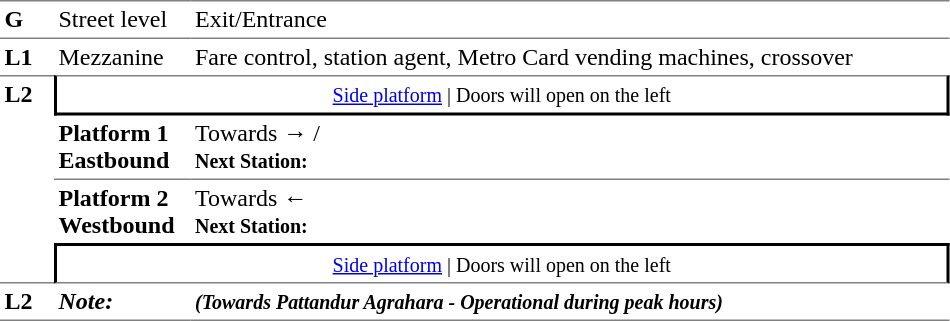<table table border=0 cellspacing=0 cellpadding=3>
<tr>
<td style="border-bottom:solid 1px gray;border-top:solid 1px gray;" width=30 valign=top><strong>G</strong></td>
<td style="border-top:solid 1px gray;border-bottom:solid 1px gray;" width=85 valign=top>Street level</td>
<td style="border-top:solid 1px gray;border-bottom:solid 1px gray;" width=500 valign=top>Exit/Entrance</td>
</tr>
<tr>
<td valign=top><strong>L1</strong></td>
<td valign=top>Mezzanine</td>
<td valign=top>Fare control, station agent, Metro Card vending machines, crossover<br></td>
</tr>
<tr>
<td style="border-top:solid 1px gray;border-bottom:solid 1px gray;" width=30 rowspan=4 valign=top><strong>L2</strong></td>
<td style="border-top:solid 1px gray;border-right:solid 2px black;border-left:solid 2px black;border-bottom:solid 2px black;text-align:center;" colspan=2><small><a href='#'>Side platform</a> | Doors will open on the left </small></td>
</tr>
<tr>
<td style="border-bottom:solid 1px gray;" width=85><span><strong>Platform 1</strong><br><strong>Eastbound</strong></span></td>
<td style="border-bottom:solid 1px gray;" width=500>Towards →  / <br><small><strong>Next Station:</strong> </small></td>
</tr>
<tr>
<td><span><strong>Platform 2</strong><br><strong>Westbound</strong></span></td>
<td>Towards ← <br><small><strong>Next Station:</strong> </small></td>
</tr>
<tr>
<td style="border-top:solid 2px black;border-right:solid 2px black;border-left:solid 2px black;border-bottom:solid 1px gray;" colspan=2  align=center><small><a href='#'>Side platform</a> | Doors will open on the left </small></td>
</tr>
<tr>
<td style="border-bottom:solid 1px gray;" width=30 rowspan=2 valign=top><strong>L2</strong></td>
<td style="border-bottom:solid 1px gray;" width=85><strong><em>Note:</em></strong></td>
<td style="border-bottom:solid 1px gray;" width=500><small><strong><em>(Towards Pattandur Agrahara - Operational during peak hours)</em></strong></small></td>
</tr>
<tr>
</tr>
</table>
